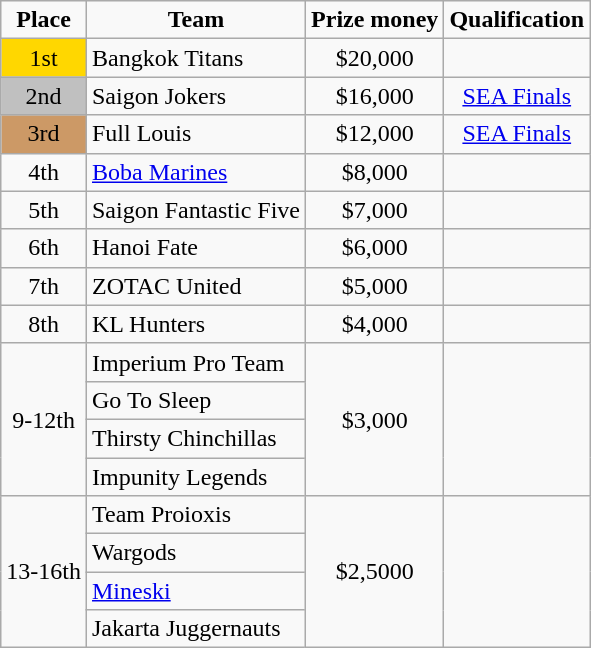<table class="wikitable" style="text-align:left">
<tr>
<td style="text-align:center"><strong>Place</strong></td>
<td style="text-align:center"><strong>Team</strong></td>
<td style="text-align:center"><strong>Prize money</strong></td>
<td style="text-align:center"><strong>Qualification</strong></td>
</tr>
<tr>
<td style="text-align:center; background:gold;">1st</td>
<td> Bangkok Titans</td>
<td style="text-align:center">$20,000</td>
<td style="text-align:center"></td>
</tr>
<tr>
<td style="text-align:center; background:silver;">2nd</td>
<td> Saigon Jokers</td>
<td style="text-align:center">$16,000</td>
<td style="text-align:center"><a href='#'>SEA Finals</a></td>
</tr>
<tr>
<td style="text-align:center; background:#c96;">3rd</td>
<td> Full Louis</td>
<td style="text-align:center">$12,000</td>
<td style="text-align:center"><a href='#'>SEA Finals</a></td>
</tr>
<tr>
<td style="text-align:center">4th</td>
<td> <a href='#'>Boba Marines</a></td>
<td style="text-align:center">$8,000</td>
<td style="text-align:center"></td>
</tr>
<tr>
<td style="text-align:center">5th</td>
<td> Saigon Fantastic Five</td>
<td style="text-align:center">$7,000</td>
<td style="text-align:center"></td>
</tr>
<tr>
<td style="text-align:center">6th</td>
<td> Hanoi Fate</td>
<td style="text-align:center">$6,000</td>
<td style="text-align:center"></td>
</tr>
<tr>
<td style="text-align:center">7th</td>
<td> ZOTAC United</td>
<td style="text-align:center">$5,000</td>
<td style="text-align:center"></td>
</tr>
<tr>
<td style="text-align:center">8th</td>
<td> KL Hunters</td>
<td style="text-align:center">$4,000</td>
<td style="text-align:center"></td>
</tr>
<tr>
<td style="text-align:center" rowspan="4">9-12th</td>
<td> Imperium Pro Team</td>
<td style="text-align:center" rowspan="4">$3,000</td>
<td style="text-align:center" rowspan="4"></td>
</tr>
<tr>
<td> Go To Sleep</td>
</tr>
<tr>
<td> Thirsty Chinchillas</td>
</tr>
<tr>
<td> Impunity Legends</td>
</tr>
<tr>
<td style="text-align:center" rowspan="4">13-16th</td>
<td> Team Proioxis</td>
<td style="text-align:center" rowspan="4">$2,5000</td>
<td style="text-align:center" rowspan="4"></td>
</tr>
<tr>
<td> Wargods</td>
</tr>
<tr>
<td> <a href='#'>Mineski</a></td>
</tr>
<tr>
<td> Jakarta Juggernauts</td>
</tr>
</table>
